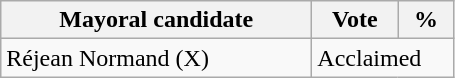<table class="wikitable">
<tr>
<th bgcolor="#DDDDFF" width="200px">Mayoral candidate</th>
<th bgcolor="#DDDDFF" width="50px">Vote</th>
<th bgcolor="#DDDDFF"  width="30px">%</th>
</tr>
<tr>
<td>Réjean Normand (X)</td>
<td colspan="2">Acclaimed</td>
</tr>
</table>
